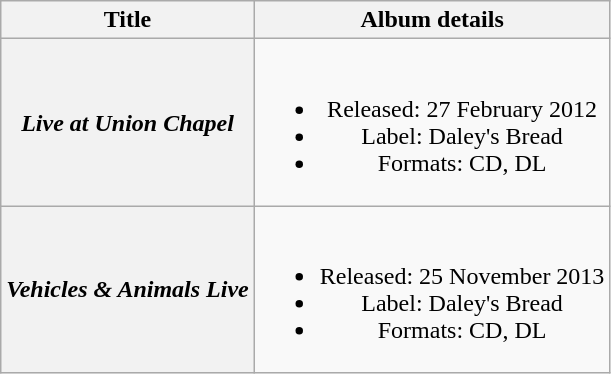<table class="wikitable plainrowheaders" style="text-align:center;">
<tr>
<th scope="col">Title</th>
<th scope="col">Album details</th>
</tr>
<tr>
<th scope="row"><em>Live at Union Chapel</em></th>
<td><br><ul><li>Released: 27 February 2012</li><li>Label: Daley's Bread</li><li>Formats: CD, DL</li></ul></td>
</tr>
<tr>
<th scope="row"><em>Vehicles & Animals Live</em></th>
<td><br><ul><li>Released: 25 November 2013</li><li>Label: Daley's Bread</li><li>Formats: CD, DL</li></ul></td>
</tr>
</table>
